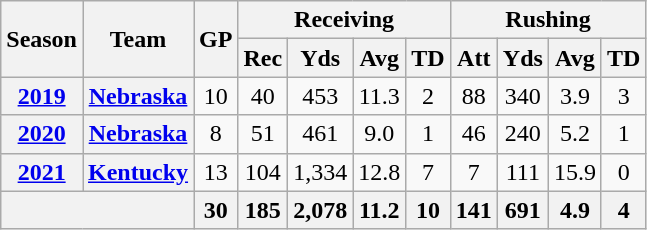<table class="wikitable" style="text-align:center;">
<tr>
<th rowspan="2">Season</th>
<th rowspan="2">Team</th>
<th rowspan="2">GP</th>
<th colspan="4">Receiving</th>
<th colspan="4">Rushing</th>
</tr>
<tr>
<th>Rec</th>
<th>Yds</th>
<th>Avg</th>
<th>TD</th>
<th>Att</th>
<th>Yds</th>
<th>Avg</th>
<th>TD</th>
</tr>
<tr>
<th><a href='#'>2019</a></th>
<th><a href='#'>Nebraska</a></th>
<td>10</td>
<td>40</td>
<td>453</td>
<td>11.3</td>
<td>2</td>
<td>88</td>
<td>340</td>
<td>3.9</td>
<td>3</td>
</tr>
<tr>
<th><a href='#'>2020</a></th>
<th><a href='#'>Nebraska</a></th>
<td>8</td>
<td>51</td>
<td>461</td>
<td>9.0</td>
<td>1</td>
<td>46</td>
<td>240</td>
<td>5.2</td>
<td>1</td>
</tr>
<tr>
<th><a href='#'>2021</a></th>
<th><a href='#'>Kentucky</a></th>
<td>13</td>
<td>104</td>
<td>1,334</td>
<td>12.8</td>
<td>7</td>
<td>7</td>
<td>111</td>
<td>15.9</td>
<td>0</td>
</tr>
<tr>
<th colspan="2"></th>
<th>30</th>
<th>185</th>
<th>2,078</th>
<th>11.2</th>
<th>10</th>
<th>141</th>
<th>691</th>
<th>4.9</th>
<th>4</th>
</tr>
</table>
